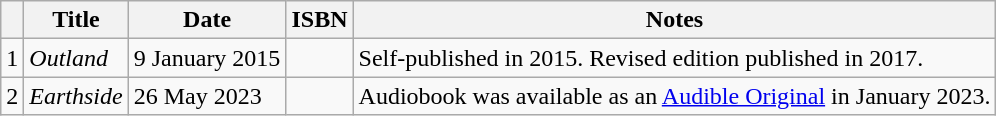<table class="wikitable">
<tr>
<th></th>
<th>Title</th>
<th>Date</th>
<th>ISBN</th>
<th>Notes</th>
</tr>
<tr>
<td>1</td>
<td><em>Outland</em></td>
<td>9 January 2015</td>
<td></td>
<td>Self-published in 2015. Revised edition published in 2017.</td>
</tr>
<tr>
<td>2</td>
<td><em>Earthside</em></td>
<td>26 May 2023</td>
<td></td>
<td>Audiobook was available as an <a href='#'>Audible Original</a> in January 2023.</td>
</tr>
</table>
